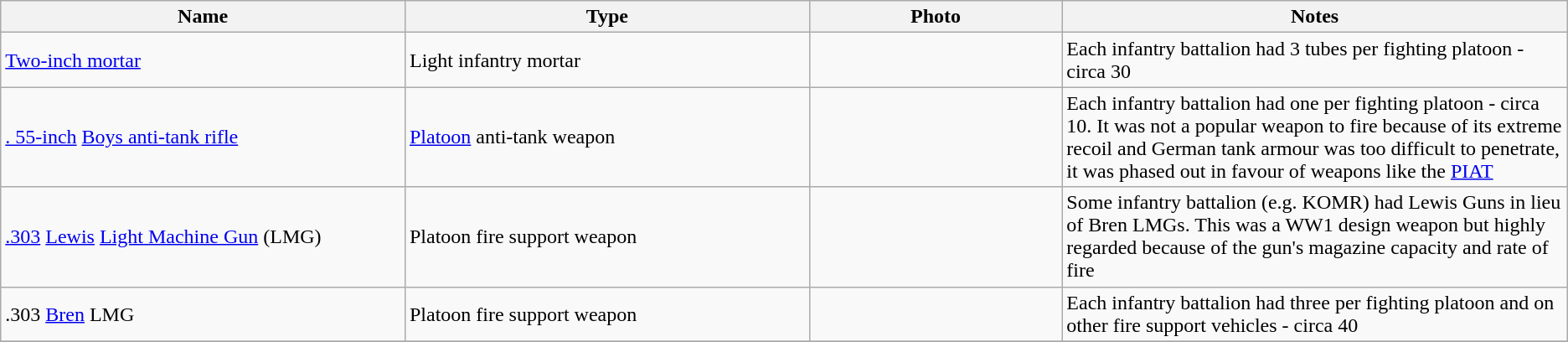<table class="wikitable">
<tr>
<th style="text-align: centre; width:8%;">Name</th>
<th style="text-align: centre; width:8%;">Type</th>
<th style="text-align: centre;  width:5%;">Photo</th>
<th style="text-align: centre;  width:10%;">Notes</th>
</tr>
<tr>
<td><a href='#'>Two-inch mortar</a></td>
<td>Light infantry mortar</td>
<td></td>
<td>Each infantry battalion had 3 tubes per fighting platoon - circa 30</td>
</tr>
<tr>
<td><a href='#'>. 55-inch</a> <a href='#'>Boys anti-tank rifle</a></td>
<td><a href='#'>Platoon</a> anti-tank weapon</td>
<td></td>
<td>Each infantry battalion had one per fighting platoon - circa 10. It was not a popular weapon to fire because of its extreme recoil and German tank armour was too difficult to penetrate, it was phased out in favour of weapons like the <a href='#'>PIAT</a></td>
</tr>
<tr>
<td><a href='#'>.303</a> <a href='#'>Lewis</a> <a href='#'>Light Machine Gun</a> (LMG)</td>
<td>Platoon fire support weapon</td>
<td></td>
<td>Some infantry battalion (e.g. KOMR) had Lewis Guns in lieu of Bren LMGs. This was a WW1 design weapon but highly regarded because of the gun's magazine capacity and rate of fire</td>
</tr>
<tr>
<td>.303 <a href='#'>Bren</a> LMG</td>
<td>Platoon fire support weapon</td>
<td></td>
<td>Each infantry battalion had three per fighting platoon and on other fire support vehicles - circa 40</td>
</tr>
<tr>
</tr>
</table>
